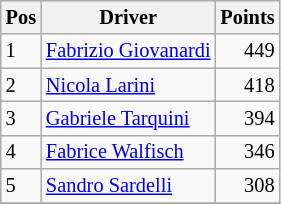<table class="wikitable" style="font-size: 85%;">
<tr>
<th>Pos</th>
<th>Driver</th>
<th>Points</th>
</tr>
<tr>
<td>1</td>
<td> <a href='#'>Fabrizio Giovanardi</a></td>
<td style="text-align:right">449</td>
</tr>
<tr>
<td>2</td>
<td> <a href='#'>Nicola Larini</a></td>
<td style="text-align:right">418</td>
</tr>
<tr>
<td>3</td>
<td> <a href='#'>Gabriele Tarquini</a></td>
<td style="text-align:right">394</td>
</tr>
<tr>
<td>4</td>
<td> <a href='#'>Fabrice Walfisch</a></td>
<td style="text-align:right">346</td>
</tr>
<tr>
<td>5</td>
<td> <a href='#'>Sandro Sardelli</a></td>
<td style="text-align:right">308</td>
</tr>
<tr>
</tr>
</table>
